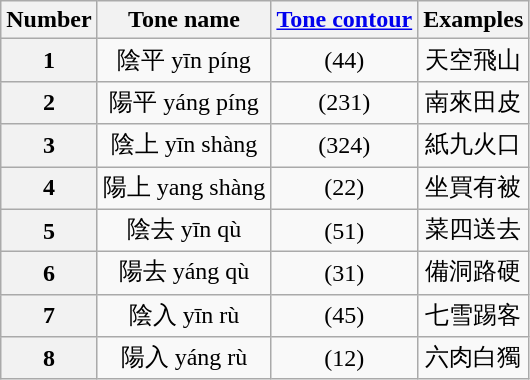<table class="wikitable" style="text-align:center;">
<tr>
<th>Number</th>
<th>Tone name</th>
<th><a href='#'>Tone contour</a></th>
<th>Examples</th>
</tr>
<tr>
<th>1</th>
<td>陰平 yīn píng</td>
<td> (44)</td>
<td>天空飛山</td>
</tr>
<tr>
<th>2</th>
<td>陽平 yáng píng</td>
<td> (231)</td>
<td>南來田皮</td>
</tr>
<tr>
<th>3</th>
<td>陰上 yīn shàng</td>
<td> (324)</td>
<td>紙九火口</td>
</tr>
<tr>
<th>4</th>
<td>陽上 yang shàng</td>
<td> (22)</td>
<td>坐買有被</td>
</tr>
<tr>
<th>5</th>
<td>陰去 yīn qù</td>
<td> (51)</td>
<td>菜四送去</td>
</tr>
<tr>
<th>6</th>
<td>陽去 yáng qù</td>
<td> (31)</td>
<td>備洞路硬</td>
</tr>
<tr>
<th>7</th>
<td>陰入 yīn rù</td>
<td> (45)</td>
<td>七雪踢客</td>
</tr>
<tr>
<th>8</th>
<td>陽入 yáng rù</td>
<td> (12)</td>
<td>六肉白獨</td>
</tr>
</table>
